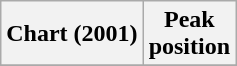<table class="wikitable sortable plainrowheaders" style="text-align:center">
<tr>
<th scope=col>Chart (2001)</th>
<th scope=col>Peak<br>position</th>
</tr>
<tr>
</tr>
</table>
